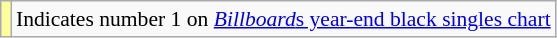<table class="wikitable" style="font-size:90%;">
<tr>
<td style="background-color:#FFFF99"></td>
<td>Indicates number 1 on <a href='#'><em>Billboard</em>s year-end black singles chart</a></td>
</tr>
</table>
